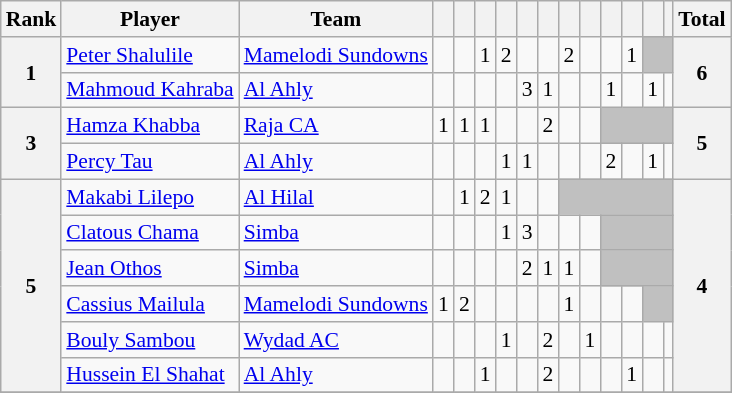<table class="wikitable" style="text-align:center; font-size:90%">
<tr>
<th>Rank</th>
<th>Player</th>
<th>Team</th>
<th></th>
<th></th>
<th></th>
<th></th>
<th></th>
<th></th>
<th></th>
<th></th>
<th></th>
<th></th>
<th></th>
<th></th>
<th>Total</th>
</tr>
<tr>
<th rowspan=2>1</th>
<td align=left> <a href='#'>Peter Shalulile</a></td>
<td align=left> <a href='#'>Mamelodi Sundowns</a></td>
<td></td>
<td></td>
<td>1</td>
<td>2</td>
<td></td>
<td></td>
<td>2</td>
<td></td>
<td></td>
<td>1</td>
<td bgcolor=silver colspan=2></td>
<th rowspan=2>6</th>
</tr>
<tr>
<td align=left> <a href='#'>Mahmoud Kahraba</a></td>
<td align=left> <a href='#'>Al Ahly</a></td>
<td></td>
<td></td>
<td></td>
<td></td>
<td>3</td>
<td>1</td>
<td></td>
<td></td>
<td>1</td>
<td></td>
<td>1</td>
<td></td>
</tr>
<tr>
<th rowspan=2>3</th>
<td align=left> <a href='#'>Hamza Khabba</a></td>
<td align=left> <a href='#'>Raja CA</a></td>
<td>1</td>
<td>1</td>
<td>1</td>
<td></td>
<td></td>
<td>2</td>
<td></td>
<td></td>
<td bgcolor=silver colspan=4></td>
<th rowspan=2>5</th>
</tr>
<tr>
<td align=left> <a href='#'>Percy Tau</a></td>
<td align=left> <a href='#'>Al Ahly</a></td>
<td></td>
<td></td>
<td></td>
<td>1</td>
<td>1</td>
<td></td>
<td></td>
<td></td>
<td>2</td>
<td></td>
<td>1</td>
<td></td>
</tr>
<tr>
<th rowspan=6>5</th>
<td align=left> <a href='#'>Makabi Lilepo</a></td>
<td align=left> <a href='#'>Al Hilal</a></td>
<td></td>
<td>1</td>
<td>2</td>
<td>1</td>
<td></td>
<td></td>
<td bgcolor=silver colspan=6></td>
<th rowspan=6>4</th>
</tr>
<tr>
<td align=left> <a href='#'>Clatous Chama</a></td>
<td align=left> <a href='#'>Simba</a></td>
<td></td>
<td></td>
<td></td>
<td>1</td>
<td>3</td>
<td></td>
<td></td>
<td></td>
<td bgcolor=silver colspan=4></td>
</tr>
<tr>
<td align=left> <a href='#'>Jean Othos</a></td>
<td align=left> <a href='#'>Simba</a></td>
<td></td>
<td></td>
<td></td>
<td></td>
<td>2</td>
<td>1</td>
<td>1</td>
<td></td>
<td bgcolor=silver colspan=4></td>
</tr>
<tr>
<td align=left> <a href='#'>Cassius Mailula</a></td>
<td align=left> <a href='#'>Mamelodi Sundowns</a></td>
<td>1</td>
<td>2</td>
<td></td>
<td></td>
<td></td>
<td></td>
<td>1</td>
<td></td>
<td></td>
<td></td>
<td bgcolor=silver colspan=2></td>
</tr>
<tr>
<td align=left> <a href='#'>Bouly Sambou</a></td>
<td align=left> <a href='#'>Wydad AC</a></td>
<td></td>
<td></td>
<td></td>
<td>1</td>
<td></td>
<td>2</td>
<td></td>
<td>1</td>
<td></td>
<td></td>
<td></td>
<td></td>
</tr>
<tr>
<td align=left> <a href='#'>Hussein El Shahat</a></td>
<td align=left> <a href='#'>Al Ahly</a></td>
<td></td>
<td></td>
<td>1</td>
<td></td>
<td></td>
<td>2</td>
<td></td>
<td></td>
<td></td>
<td>1</td>
<td></td>
<td></td>
</tr>
<tr>
</tr>
</table>
